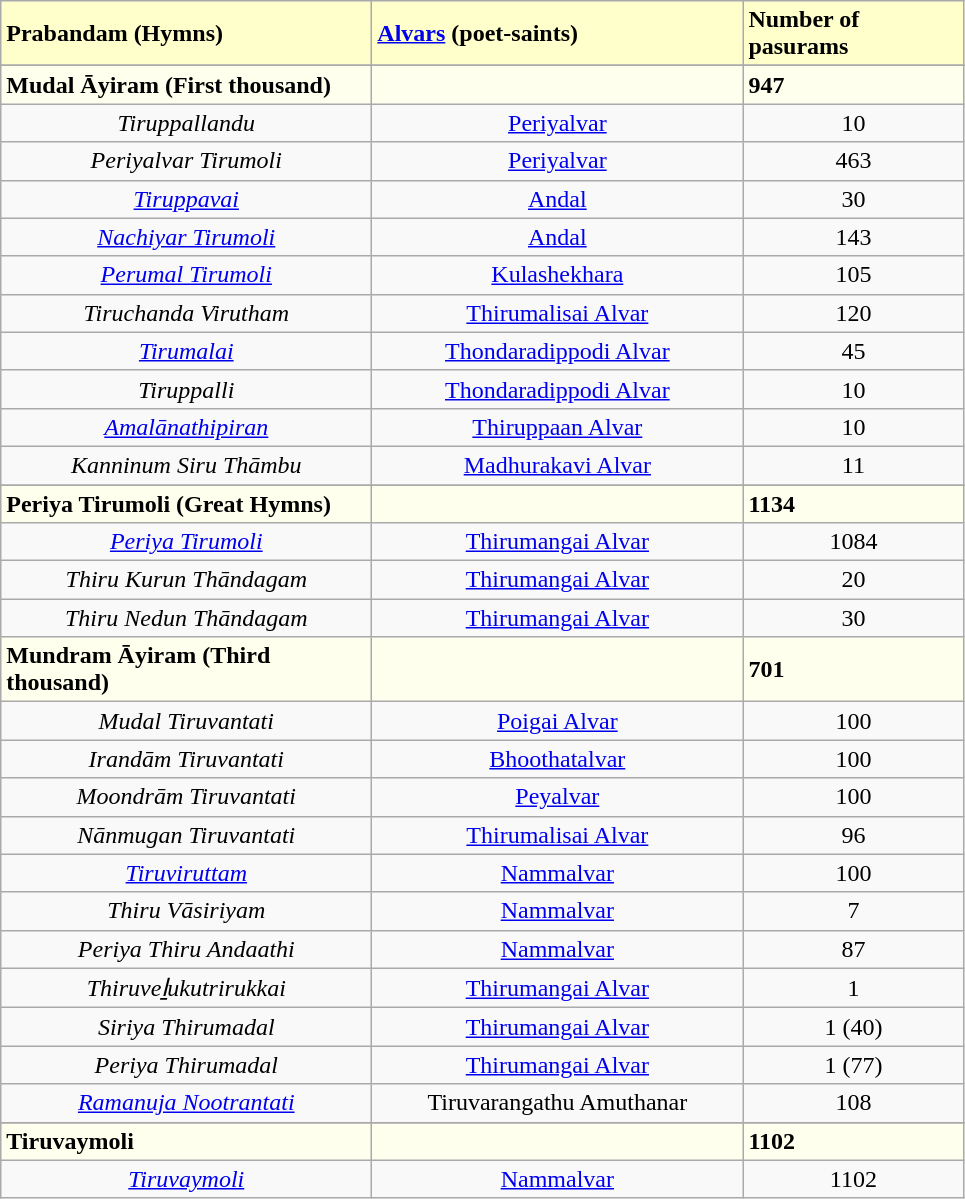<table class="wikitable sortable">
<tr style="background:#ffc;">
<td width="240pt"><strong>Prabandam (Hymns)</strong></td>
<td width="240pt"><strong><a href='#'>Alvars</a> (poet-saints)</strong></td>
<td width="140pt"><strong>Number of pasurams</strong></td>
</tr>
<tr align="center">
</tr>
<tr style="background:#ffe;">
<td><strong>Mudal Āyiram (First thousand)</strong></td>
<td></td>
<td><strong>947</strong></td>
</tr>
<tr align="center">
<td><em>Tiruppallandu</em></td>
<td><a href='#'>Periyalvar</a></td>
<td>10</td>
</tr>
<tr align="center">
<td><em>Periyalvar Tirumoli</em></td>
<td><a href='#'>Periyalvar</a></td>
<td>463</td>
</tr>
<tr align="center">
<td><em><a href='#'>Tiruppavai</a></em></td>
<td><a href='#'>Andal</a></td>
<td>30</td>
</tr>
<tr align="center">
<td><em><a href='#'>Nachiyar Tirumoli</a></em></td>
<td><a href='#'>Andal</a></td>
<td>143</td>
</tr>
<tr align="center">
<td><em><a href='#'>Perumal Tirumoli</a></em></td>
<td><a href='#'>Kulashekhara</a></td>
<td>105</td>
</tr>
<tr align="center">
<td><em>Tiruchanda Virutham</em></td>
<td><a href='#'>Thirumalisai Alvar</a></td>
<td>120</td>
</tr>
<tr align="center">
<td><em><a href='#'>Tirumalai</a></em></td>
<td><a href='#'>Thondaradippodi Alvar</a></td>
<td>45</td>
</tr>
<tr align="center">
<td><em>Tiruppalli</em></td>
<td><a href='#'>Thondaradippodi Alvar</a></td>
<td>10</td>
</tr>
<tr align="center">
<td><em><a href='#'>Amalānathipiran</a></em></td>
<td><a href='#'>Thiruppaan Alvar</a></td>
<td>10</td>
</tr>
<tr align="center">
<td><em>Kanninum Siru Thāmbu</em></td>
<td><a href='#'>Madhurakavi Alvar</a></td>
<td>11</td>
</tr>
<tr align="center">
</tr>
<tr style="background:#ffe;">
<td><strong>Periya Tirumoli (Great Hymns) </strong></td>
<td></td>
<td><strong>1134</strong></td>
</tr>
<tr align="center">
<td><em><a href='#'>Periya Tirumoli</a></em></td>
<td><a href='#'>Thirumangai Alvar</a></td>
<td>1084</td>
</tr>
<tr align="center">
<td><em>Thiru Kurun Thāndagam</em></td>
<td><a href='#'>Thirumangai Alvar</a></td>
<td>20</td>
</tr>
<tr align="center">
<td><em>Thiru Nedun Thāndagam</em></td>
<td><a href='#'>Thirumangai Alvar</a></td>
<td>30</td>
</tr>
<tr style="background:#ffe;">
<td><strong>Mundram Āyiram (Third thousand)</strong></td>
<td></td>
<td><strong>701</strong></td>
</tr>
<tr align="center">
<td><em>Mudal Tiruvantati</em></td>
<td><a href='#'>Poigai Alvar</a></td>
<td>100</td>
</tr>
<tr align="center">
<td><em>Irandām Tiruvantati</em></td>
<td><a href='#'>Bhoothatalvar</a></td>
<td>100</td>
</tr>
<tr align="center">
<td><em>Moondrām Tiruvantati</em></td>
<td><a href='#'>Peyalvar</a></td>
<td>100</td>
</tr>
<tr align="center">
<td><em>Nānmugan Tiruvantati</em></td>
<td><a href='#'>Thirumalisai Alvar</a></td>
<td>96</td>
</tr>
<tr align="center">
<td><em><a href='#'>Tiruviruttam</a></em></td>
<td><a href='#'>Nammalvar</a></td>
<td>100</td>
</tr>
<tr align="center">
<td><em>Thiru Vāsiriyam</em></td>
<td><a href='#'>Nammalvar</a></td>
<td>7</td>
</tr>
<tr align="center">
<td><em>Periya Thiru Andaathi</em></td>
<td><a href='#'>Nammalvar</a></td>
<td>87</td>
</tr>
<tr align="center">
<td><em>Thiruveḻukutrirukkai</em></td>
<td><a href='#'>Thirumangai Alvar</a></td>
<td>1</td>
</tr>
<tr align="center">
<td><em>Siriya Thirumadal</em></td>
<td><a href='#'>Thirumangai Alvar</a></td>
<td>1 (40)</td>
</tr>
<tr align="center">
<td><em>Periya Thirumadal</em></td>
<td><a href='#'>Thirumangai Alvar</a></td>
<td>1 (77)</td>
</tr>
<tr align="center">
<td><em><a href='#'>Ramanuja Nootrantati</a></em></td>
<td>Tiruvarangathu Amuthanar</td>
<td>108</td>
</tr>
<tr align="center">
</tr>
<tr style="background:#ffe;">
<td><strong>Tiruvaymoli</strong></td>
<td></td>
<td><strong>1102</strong></td>
</tr>
<tr align="center">
<td><em><a href='#'>Tiruvaymoli</a></em></td>
<td><a href='#'>Nammalvar</a></td>
<td>1102</td>
</tr>
</table>
